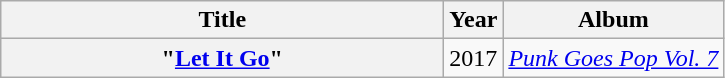<table class="wikitable plainrowheaders" style="text-align:center;">
<tr>
<th scope="col" style="width:18em;">Title</th>
<th scope="col">Year</th>
<th scope="col">Album</th>
</tr>
<tr>
<th scope="row">"<a href='#'>Let It Go</a>" </th>
<td>2017</td>
<td><em><a href='#'>Punk Goes Pop Vol. 7</a></em></td>
</tr>
</table>
